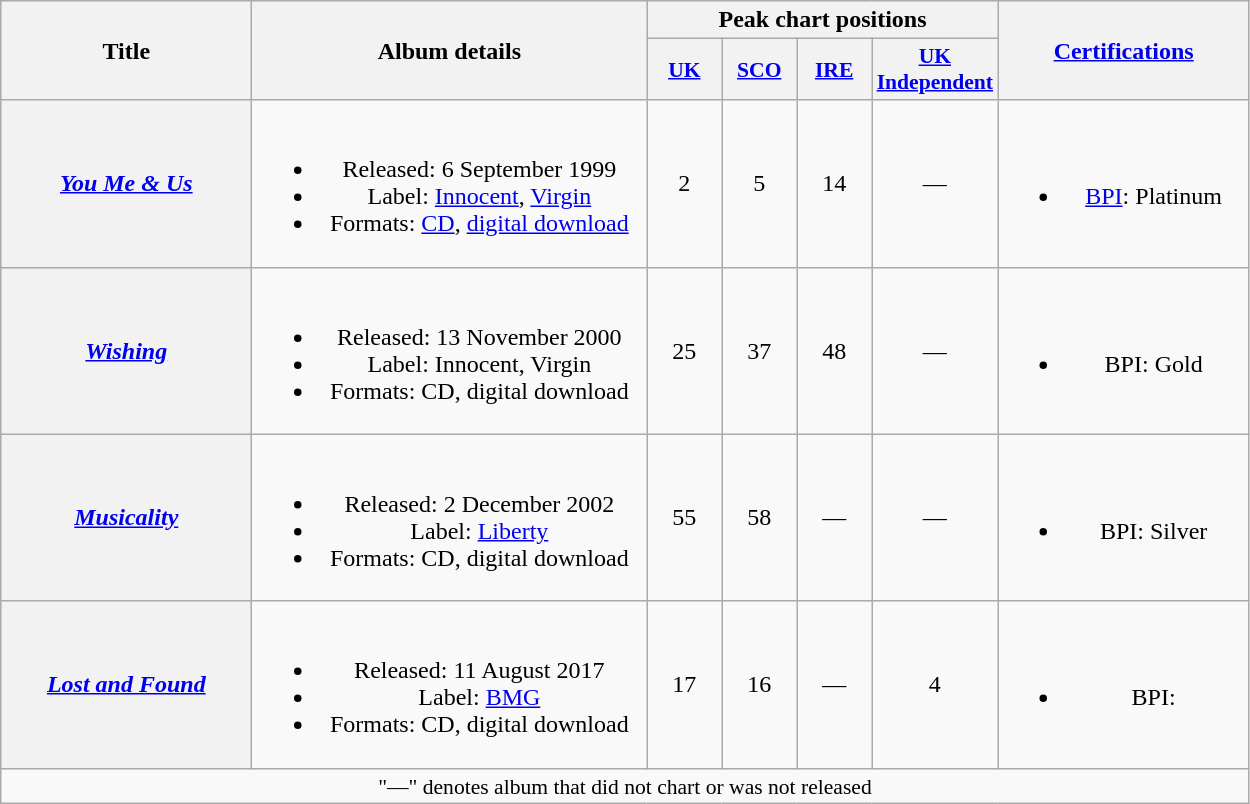<table class="wikitable plainrowheaders" style="text-align:center;" border="1">
<tr>
<th scope="col" rowspan="2" style="width:10em;">Title</th>
<th scope="col" rowspan="2" style="width:16em;">Album details</th>
<th scope="col" colspan="4">Peak chart positions</th>
<th scope="col" rowspan="2" style="width:10em;"><a href='#'>Certifications</a></th>
</tr>
<tr>
<th scope="col" style="width:3em;font-size:90%;"><a href='#'>UK</a></th>
<th scope="col" style="width:3em;font-size:90%;"><a href='#'>SCO</a></th>
<th scope="col" style="width:3em;font-size:90%;"><a href='#'>IRE</a></th>
<th scope="col" style="width:3em;font-size:90%;"><a href='#'>UK Independent</a></th>
</tr>
<tr>
<th scope="row"><em><a href='#'>You Me & Us</a></em></th>
<td><br><ul><li>Released: 6 September 1999</li><li>Label: <a href='#'>Innocent</a>, <a href='#'>Virgin</a></li><li>Formats: <a href='#'>CD</a>, <a href='#'>digital download</a></li></ul></td>
<td>2</td>
<td>5</td>
<td>14</td>
<td>—</td>
<td><br><ul><li><a href='#'>BPI</a>: Platinum</li></ul></td>
</tr>
<tr>
<th scope="row"><em><a href='#'>Wishing</a></em></th>
<td><br><ul><li>Released: 13 November 2000</li><li>Label: Innocent, Virgin</li><li>Formats: CD, digital download</li></ul></td>
<td>25</td>
<td>37</td>
<td>48</td>
<td>—</td>
<td><br><ul><li>BPI: Gold</li></ul></td>
</tr>
<tr>
<th scope="row"><em><a href='#'>Musicality</a></em></th>
<td><br><ul><li>Released: 2 December 2002</li><li>Label: <a href='#'>Liberty</a></li><li>Formats: CD, digital download</li></ul></td>
<td>55</td>
<td>58</td>
<td>—</td>
<td>—</td>
<td><br><ul><li>BPI: Silver</li></ul></td>
</tr>
<tr>
<th scope="row"><em><a href='#'>Lost and Found</a></em></th>
<td><br><ul><li>Released: 11 August 2017</li><li>Label: <a href='#'>BMG</a></li><li>Formats: CD, digital download</li></ul></td>
<td>17</td>
<td>16</td>
<td>—</td>
<td>4</td>
<td><br><ul><li>BPI:</li></ul></td>
</tr>
<tr>
<td colspan="14" style="font-size:90%">"—" denotes album that did not chart or was not released</td>
</tr>
</table>
